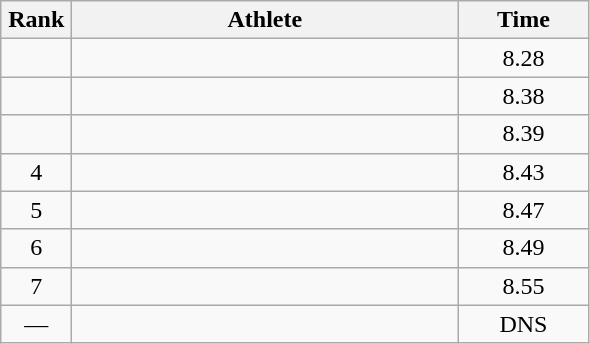<table class=wikitable style="text-align:center">
<tr>
<th width=40>Rank</th>
<th width=250>Athlete</th>
<th width=80>Time</th>
</tr>
<tr>
<td></td>
<td align=left></td>
<td>8.28</td>
</tr>
<tr>
<td></td>
<td align=left></td>
<td>8.38</td>
</tr>
<tr>
<td></td>
<td align=left></td>
<td>8.39</td>
</tr>
<tr>
<td>4</td>
<td align=left></td>
<td>8.43</td>
</tr>
<tr>
<td>5</td>
<td align=left></td>
<td>8.47</td>
</tr>
<tr>
<td>6</td>
<td align=left></td>
<td>8.49</td>
</tr>
<tr>
<td>7</td>
<td align=left></td>
<td>8.55</td>
</tr>
<tr>
<td>—</td>
<td align=left></td>
<td>DNS</td>
</tr>
</table>
